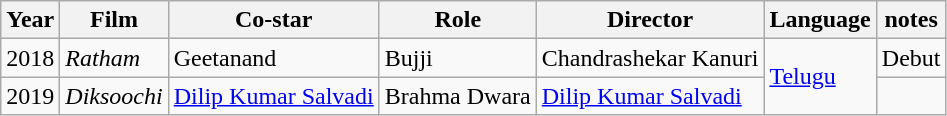<table class="wikitable">
<tr>
<th>Year</th>
<th>Film</th>
<th>Co-star</th>
<th>Role</th>
<th>Director</th>
<th>Language</th>
<th>notes</th>
</tr>
<tr>
<td>2018</td>
<td><em>Ratham</em></td>
<td>Geetanand</td>
<td>Bujji</td>
<td>Chandrashekar Kanuri</td>
<td rowspan="2"><a href='#'>Telugu</a></td>
<td>Debut</td>
</tr>
<tr>
<td>2019</td>
<td><em>Diksoochi</em></td>
<td><a href='#'>Dilip Kumar Salvadi</a></td>
<td>Brahma Dwara</td>
<td><a href='#'>Dilip Kumar Salvadi</a></td>
<td></td>
</tr>
</table>
